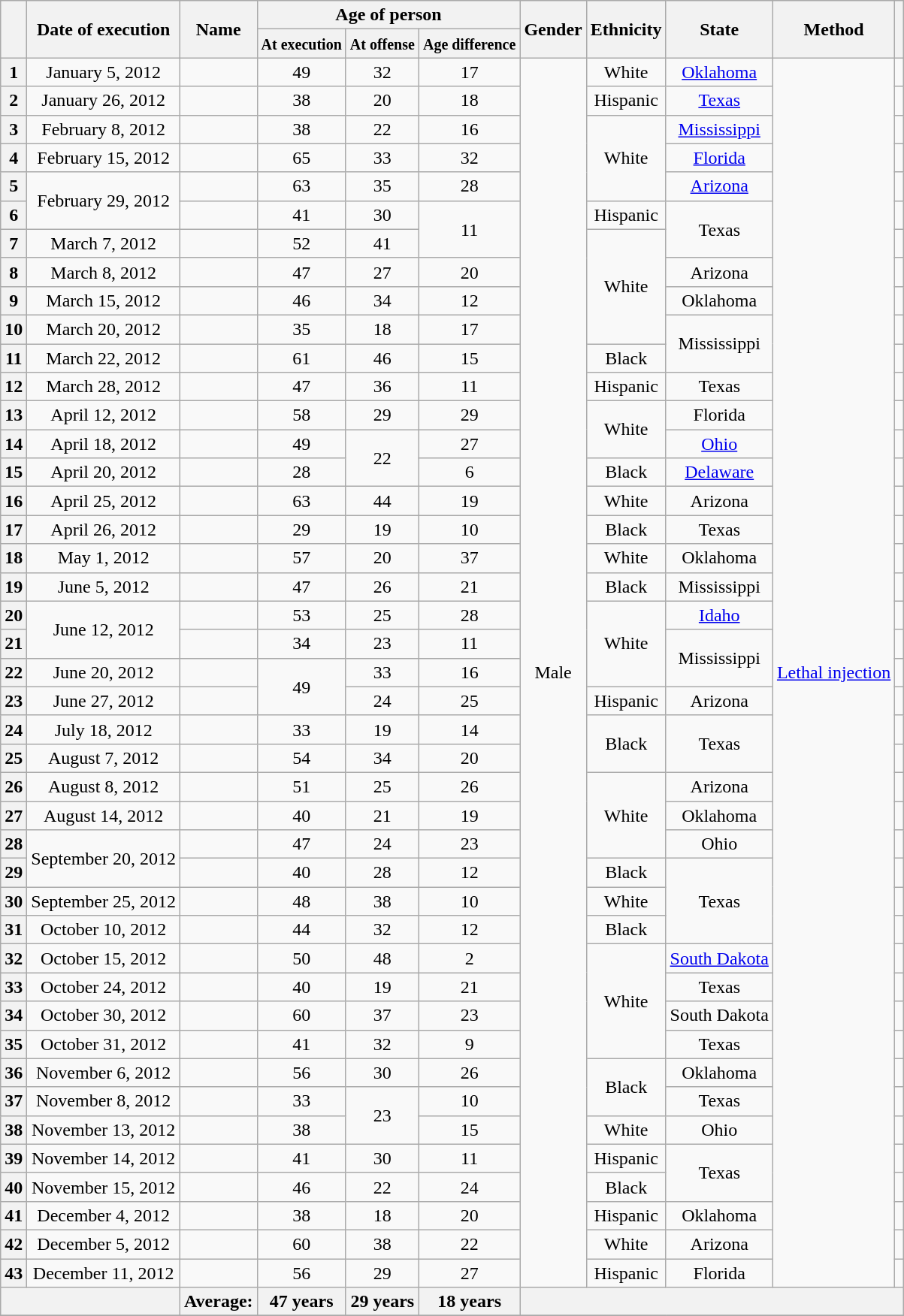<table class="wikitable sortable" style="text-align:center;">
<tr>
<th scope="col" rowspan="2"></th>
<th scope="col" rowspan="2" data-sort-type="date">Date of execution</th>
<th scope="col" rowspan="2">Name</th>
<th scope="col" colspan="3">Age of person</th>
<th scope="col" rowspan="2">Gender</th>
<th scope="col" rowspan="2">Ethnicity</th>
<th scope="col" rowspan="2">State</th>
<th scope="col" rowspan="2">Method</th>
<th scope="col" rowspan="2"></th>
</tr>
<tr>
<th scope="col"><small>At execution</small></th>
<th scope="col"><small>At offense</small></th>
<th scope="col"><small>Age difference</small></th>
</tr>
<tr>
<th scope="row">1</th>
<td>January 5, 2012</td>
<td></td>
<td>49 </td>
<td>32</td>
<td>17</td>
<td rowspan="43">Male</td>
<td>White</td>
<td><a href='#'>Oklahoma</a></td>
<td rowspan="43"><a href='#'>Lethal injection</a></td>
<td></td>
</tr>
<tr>
<th scope="row">2</th>
<td>January 26, 2012</td>
<td></td>
<td>38 </td>
<td>20</td>
<td>18</td>
<td>Hispanic</td>
<td><a href='#'>Texas</a></td>
<td></td>
</tr>
<tr>
<th scope="row">3</th>
<td>February 8, 2012</td>
<td></td>
<td>38 </td>
<td>22</td>
<td>16</td>
<td rowspan="3">White</td>
<td><a href='#'>Mississippi</a></td>
<td></td>
</tr>
<tr>
<th scope="row">4</th>
<td>February 15, 2012</td>
<td></td>
<td>65 </td>
<td>33</td>
<td>32</td>
<td><a href='#'>Florida</a></td>
<td></td>
</tr>
<tr>
<th scope="row">5</th>
<td rowspan="2">February 29, 2012</td>
<td></td>
<td>63 </td>
<td>35</td>
<td>28</td>
<td><a href='#'>Arizona</a></td>
<td></td>
</tr>
<tr>
<th scope="row">6</th>
<td></td>
<td>41 </td>
<td>30</td>
<td rowspan="2">11</td>
<td>Hispanic</td>
<td rowspan="2">Texas</td>
<td></td>
</tr>
<tr>
<th scope="row">7</th>
<td>March 7, 2012</td>
<td></td>
<td>52 </td>
<td>41</td>
<td rowspan="4">White</td>
<td></td>
</tr>
<tr>
<th scope="row">8</th>
<td>March 8, 2012</td>
<td></td>
<td>47 </td>
<td>27</td>
<td>20</td>
<td>Arizona</td>
<td></td>
</tr>
<tr>
<th scope="row">9</th>
<td>March 15, 2012</td>
<td></td>
<td>46 </td>
<td>34</td>
<td>12</td>
<td>Oklahoma</td>
<td></td>
</tr>
<tr>
<th scope="row">10</th>
<td>March 20, 2012</td>
<td></td>
<td>35 </td>
<td>18</td>
<td>17</td>
<td rowspan="2">Mississippi</td>
<td></td>
</tr>
<tr>
<th scope="row">11</th>
<td>March 22, 2012</td>
<td></td>
<td>61 </td>
<td>46</td>
<td>15</td>
<td>Black</td>
<td></td>
</tr>
<tr>
<th scope="row">12</th>
<td>March 28, 2012</td>
<td></td>
<td>47 </td>
<td>36</td>
<td>11</td>
<td>Hispanic</td>
<td>Texas</td>
<td></td>
</tr>
<tr>
<th scope="row">13</th>
<td>April 12, 2012</td>
<td></td>
<td>58 </td>
<td>29</td>
<td>29</td>
<td rowspan="2">White</td>
<td>Florida</td>
<td></td>
</tr>
<tr>
<th scope="row">14</th>
<td>April 18, 2012</td>
<td></td>
<td>49 </td>
<td rowspan="2">22</td>
<td>27</td>
<td><a href='#'>Ohio</a></td>
<td></td>
</tr>
<tr>
<th scope="row">15</th>
<td>April 20, 2012</td>
<td></td>
<td>28 </td>
<td>6</td>
<td>Black</td>
<td><a href='#'>Delaware</a></td>
<td></td>
</tr>
<tr>
<th scope="row">16</th>
<td>April 25, 2012</td>
<td></td>
<td>63 </td>
<td>44</td>
<td>19</td>
<td>White</td>
<td>Arizona</td>
<td></td>
</tr>
<tr>
<th scope="row">17</th>
<td>April 26, 2012</td>
<td></td>
<td>29 </td>
<td>19</td>
<td>10</td>
<td>Black</td>
<td>Texas</td>
<td></td>
</tr>
<tr>
<th scope="row">18</th>
<td>May 1, 2012</td>
<td></td>
<td>57 </td>
<td>20</td>
<td>37</td>
<td>White</td>
<td>Oklahoma</td>
<td></td>
</tr>
<tr>
<th scope="row">19</th>
<td>June 5, 2012</td>
<td></td>
<td>47 </td>
<td>26</td>
<td>21</td>
<td>Black</td>
<td>Mississippi</td>
<td></td>
</tr>
<tr>
<th scope="row">20</th>
<td rowspan="2">June 12, 2012</td>
<td></td>
<td>53 </td>
<td>25</td>
<td>28</td>
<td rowspan="3">White</td>
<td><a href='#'>Idaho</a></td>
<td></td>
</tr>
<tr>
<th scope="row">21</th>
<td></td>
<td>34 </td>
<td>23</td>
<td>11</td>
<td rowspan="2">Mississippi</td>
<td></td>
</tr>
<tr>
<th scope="row">22</th>
<td>June 20, 2012</td>
<td></td>
<td rowspan="2">49 </td>
<td>33</td>
<td>16</td>
<td></td>
</tr>
<tr>
<th scope="row">23</th>
<td>June 27, 2012</td>
<td></td>
<td>24 </td>
<td>25</td>
<td>Hispanic</td>
<td>Arizona</td>
<td></td>
</tr>
<tr>
<th scope="row">24</th>
<td>July 18, 2012</td>
<td></td>
<td>33 </td>
<td>19</td>
<td>14</td>
<td rowspan="2">Black</td>
<td rowspan="2">Texas</td>
<td></td>
</tr>
<tr>
<th scope="row">25</th>
<td>August 7, 2012</td>
<td></td>
<td>54 </td>
<td>34</td>
<td>20</td>
<td></td>
</tr>
<tr>
<th scope="row">26</th>
<td>August 8, 2012</td>
<td></td>
<td>51 </td>
<td>25</td>
<td>26</td>
<td rowspan="3">White</td>
<td>Arizona</td>
<td></td>
</tr>
<tr>
<th scope="row">27</th>
<td>August 14, 2012</td>
<td></td>
<td>40 </td>
<td>21</td>
<td>19</td>
<td>Oklahoma</td>
<td></td>
</tr>
<tr>
<th scope="row">28</th>
<td rowspan="2">September 20, 2012</td>
<td></td>
<td>47 </td>
<td>24</td>
<td>23</td>
<td>Ohio</td>
<td></td>
</tr>
<tr>
<th scope="row">29</th>
<td></td>
<td>40 </td>
<td>28</td>
<td>12</td>
<td>Black</td>
<td rowspan="3">Texas</td>
<td></td>
</tr>
<tr>
<th scope="row">30</th>
<td>September 25, 2012</td>
<td></td>
<td>48 </td>
<td>38</td>
<td>10</td>
<td>White</td>
<td></td>
</tr>
<tr>
<th scope="row">31</th>
<td>October 10, 2012</td>
<td></td>
<td>44 </td>
<td>32</td>
<td>12</td>
<td>Black</td>
<td></td>
</tr>
<tr>
<th scope="row">32</th>
<td>October 15, 2012</td>
<td></td>
<td>50 </td>
<td>48</td>
<td>2</td>
<td rowspan="4">White</td>
<td><a href='#'>South Dakota</a></td>
<td></td>
</tr>
<tr>
<th scope="row">33</th>
<td>October 24, 2012</td>
<td></td>
<td>40 </td>
<td>19</td>
<td>21</td>
<td>Texas</td>
<td></td>
</tr>
<tr>
<th scope="row">34</th>
<td>October 30, 2012</td>
<td></td>
<td>60 </td>
<td>37</td>
<td>23</td>
<td>South Dakota</td>
<td></td>
</tr>
<tr>
<th scope="row">35</th>
<td>October 31, 2012</td>
<td></td>
<td>41 </td>
<td>32</td>
<td>9</td>
<td>Texas</td>
<td></td>
</tr>
<tr>
<th scope="row">36</th>
<td>November 6, 2012</td>
<td></td>
<td>56 </td>
<td>30</td>
<td>26</td>
<td rowspan="2">Black</td>
<td>Oklahoma</td>
<td></td>
</tr>
<tr>
<th scope="row">37</th>
<td>November 8, 2012</td>
<td></td>
<td>33 </td>
<td rowspan="2">23</td>
<td>10</td>
<td>Texas</td>
<td></td>
</tr>
<tr>
<th scope="row">38</th>
<td>November 13, 2012</td>
<td></td>
<td>38 </td>
<td>15</td>
<td>White</td>
<td>Ohio</td>
<td></td>
</tr>
<tr>
<th scope="row">39</th>
<td>November 14, 2012</td>
<td></td>
<td>41 </td>
<td>30</td>
<td>11</td>
<td>Hispanic</td>
<td rowspan="2">Texas</td>
<td></td>
</tr>
<tr>
<th scope="row">40</th>
<td>November 15, 2012</td>
<td></td>
<td>46 </td>
<td>22</td>
<td>24</td>
<td>Black</td>
<td></td>
</tr>
<tr>
<th scope="row">41</th>
<td>December 4, 2012</td>
<td></td>
<td>38 </td>
<td>18</td>
<td>20</td>
<td>Hispanic</td>
<td>Oklahoma</td>
<td></td>
</tr>
<tr>
<th scope="row">42</th>
<td>December 5, 2012</td>
<td></td>
<td>60 </td>
<td>38</td>
<td>22</td>
<td>White</td>
<td>Arizona</td>
<td></td>
</tr>
<tr>
<th scope="row">43</th>
<td>December 11, 2012</td>
<td></td>
<td>56 </td>
<td>29</td>
<td>27</td>
<td>Hispanic</td>
<td>Florida</td>
<td></td>
</tr>
<tr class="sortbottom">
<th colspan="2"></th>
<th>Average:</th>
<th>47 years</th>
<th>29 years</th>
<th>18 years</th>
<th colspan="5"></th>
</tr>
<tr>
</tr>
</table>
